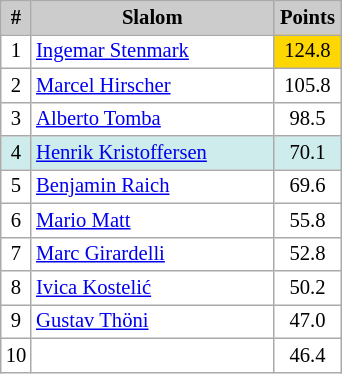<table class="wikitable plainrowheaders" style="background:#fff; font-size:86%; line-height:16px; border:grey solid 1px; border-collapse:collapse">
<tr>
<th style="background-color: #ccc;" width="10">#</th>
<th style="background-color: #ccc;" width="155">Slalom</th>
<th style="background:#ccc; width:20%">Points</th>
</tr>
<tr>
<td align=center>1</td>
<td> <a href='#'>Ingemar Stenmark</a></td>
<td bgcolor=gold align=center>124.8</td>
</tr>
<tr>
<td align=center>2</td>
<td> <a href='#'>Marcel Hirscher</a></td>
<td align=center>105.8</td>
</tr>
<tr>
<td align=center>3</td>
<td> <a href='#'>Alberto Tomba</a></td>
<td align=center>98.5</td>
</tr>
<tr style="background:#CFECEC">
<td align=center>4</td>
<td> <a href='#'>Henrik Kristoffersen</a></td>
<td align=center>70.1</td>
</tr>
<tr>
<td align=center>5</td>
<td> <a href='#'>Benjamin Raich</a></td>
<td align=center>69.6</td>
</tr>
<tr>
<td align=center>6</td>
<td> <a href='#'>Mario Matt</a></td>
<td align=center>55.8</td>
</tr>
<tr>
<td align=center>7</td>
<td> <a href='#'>Marc Girardelli</a></td>
<td align=center>52.8</td>
</tr>
<tr>
<td align=center>8</td>
<td> <a href='#'>Ivica Kostelić</a></td>
<td align=center>50.2</td>
</tr>
<tr>
<td align=center>9</td>
<td> <a href='#'>Gustav Thöni</a></td>
<td align=center>47.0</td>
</tr>
<tr>
<td align=center>10</td>
<td></td>
<td align=center>46.4</td>
</tr>
</table>
